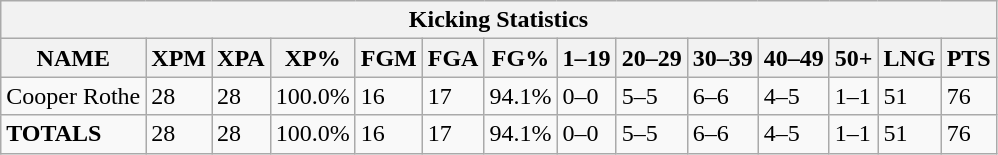<table class="wikitable sortable collapsible collapsed">
<tr>
<th colspan="16">Kicking Statistics</th>
</tr>
<tr>
<th>NAME</th>
<th>XPM</th>
<th>XPA</th>
<th>XP%</th>
<th>FGM</th>
<th>FGA</th>
<th>FG%</th>
<th>1–19</th>
<th>20–29</th>
<th>30–39</th>
<th>40–49</th>
<th>50+</th>
<th>LNG</th>
<th>PTS</th>
</tr>
<tr>
<td>Cooper Rothe</td>
<td>28</td>
<td>28</td>
<td>100.0%</td>
<td>16</td>
<td>17</td>
<td>94.1%</td>
<td>0–0</td>
<td>5–5</td>
<td>6–6</td>
<td>4–5</td>
<td>1–1</td>
<td>51</td>
<td>76</td>
</tr>
<tr>
<td><strong>TOTALS</strong></td>
<td>28</td>
<td>28</td>
<td>100.0%</td>
<td>16</td>
<td>17</td>
<td>94.1%</td>
<td>0–0</td>
<td>5–5</td>
<td>6–6</td>
<td>4–5</td>
<td>1–1</td>
<td>51</td>
<td>76</td>
</tr>
</table>
